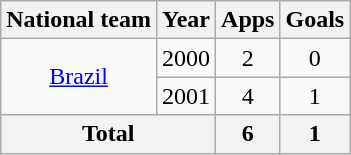<table class="wikitable" style="text-align:center">
<tr>
<th>National team</th>
<th>Year</th>
<th>Apps</th>
<th>Goals</th>
</tr>
<tr>
<td rowspan="2"><a href='#'>Brazil</a></td>
<td>2000</td>
<td>2</td>
<td>0</td>
</tr>
<tr>
<td>2001</td>
<td>4</td>
<td>1</td>
</tr>
<tr>
<th colspan="2">Total</th>
<th>6</th>
<th>1</th>
</tr>
</table>
